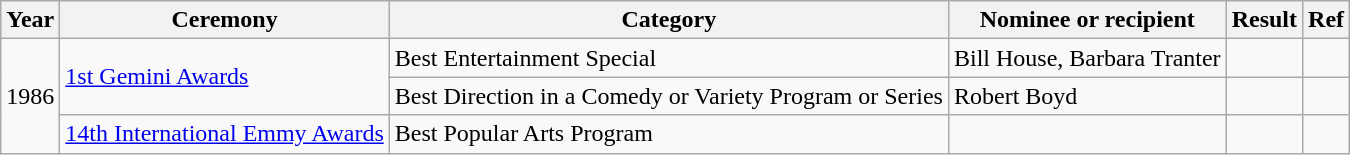<table class="wikitable">
<tr>
<th style="text-align:center;">Year</th>
<th style="text-align:center;">Ceremony</th>
<th style="text-align:center;">Category</th>
<th style="text-align:center;">Nominee or recipient</th>
<th style="text-align:center;">Result</th>
<th style="text-align:center;">Ref</th>
</tr>
<tr>
<td rowspan="3">1986</td>
<td rowspan="2"><a href='#'>1st Gemini Awards</a></td>
<td>Best Entertainment Special</td>
<td>Bill House, Barbara Tranter</td>
<td></td>
<td></td>
</tr>
<tr>
<td>Best Direction in a Comedy or Variety Program or Series</td>
<td>Robert Boyd</td>
<td></td>
<td></td>
</tr>
<tr>
<td><a href='#'>14th International Emmy Awards</a></td>
<td>Best Popular Arts Program</td>
<td></td>
<td></td>
<td></td>
</tr>
</table>
